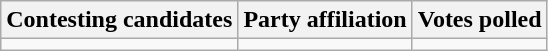<table class="wikitable sortable">
<tr>
<th>Contesting candidates</th>
<th>Party affiliation</th>
<th>Votes polled</th>
</tr>
<tr>
<td></td>
<td></td>
<td></td>
</tr>
</table>
